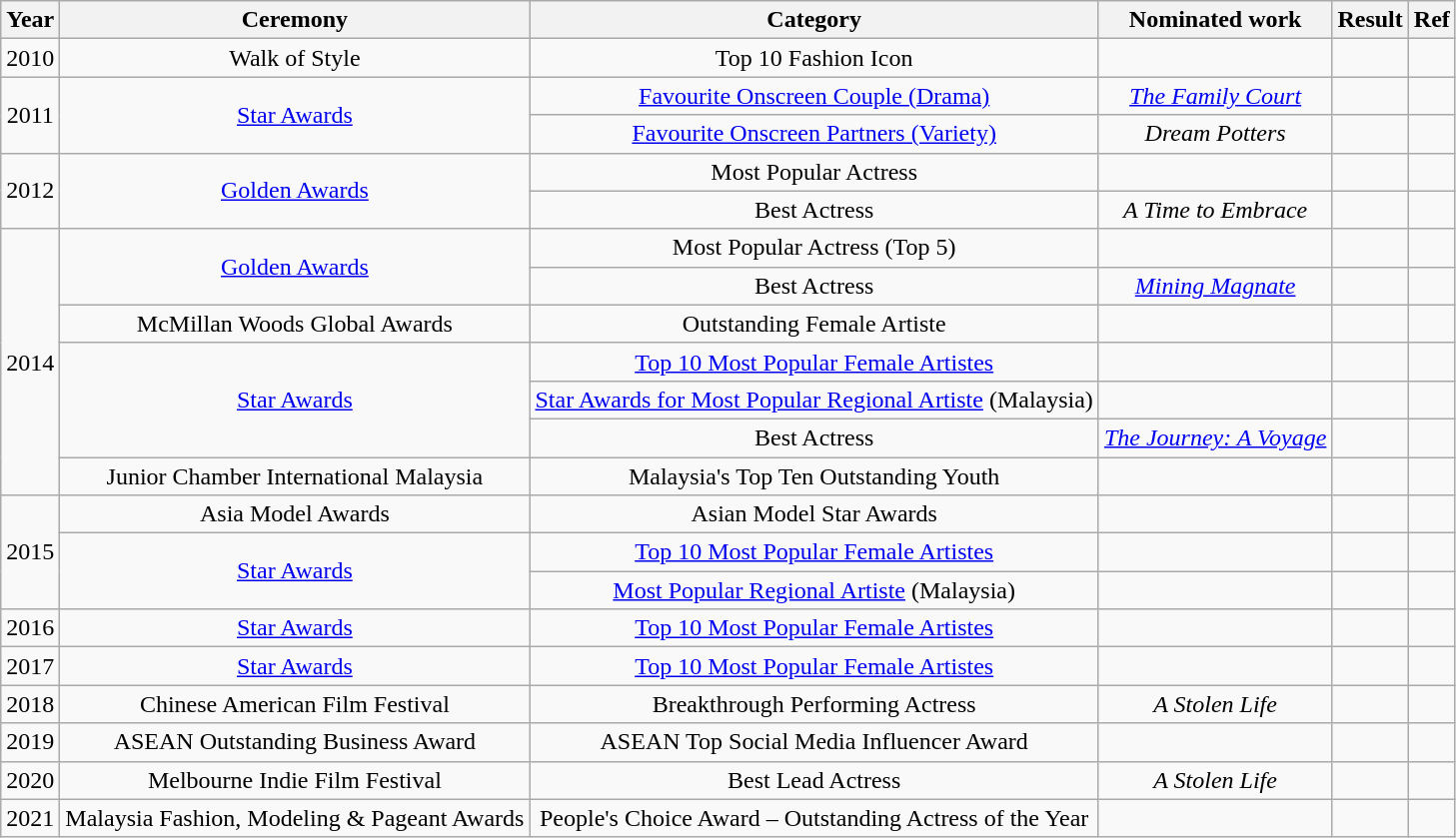<table class="wikitable" style="text-align: center;">
<tr>
<th>Year</th>
<th>Ceremony</th>
<th>Category</th>
<th>Nominated work</th>
<th>Result</th>
<th>Ref</th>
</tr>
<tr>
<td>2010</td>
<td><Nuyuo> Walk of Style</td>
<td>Top 10 Fashion Icon</td>
<td></td>
<td></td>
<td></td>
</tr>
<tr>
<td rowspan="2">2011</td>
<td rowspan="2"><a href='#'>Star Awards</a></td>
<td><a href='#'>Favourite Onscreen Couple (Drama)</a></td>
<td><a href='#'><em>The Family Court</em></a></td>
<td></td>
<td></td>
</tr>
<tr>
<td><a href='#'>Favourite Onscreen Partners (Variety)</a></td>
<td><em>Dream Potters</em></td>
<td></td>
<td></td>
</tr>
<tr>
<td rowspan="2">2012</td>
<td rowspan="2"><a href='#'>Golden Awards</a></td>
<td>Most Popular Actress</td>
<td></td>
<td></td>
<td></td>
</tr>
<tr>
<td>Best Actress</td>
<td><em>A Time to Embrace</em></td>
<td></td>
<td></td>
</tr>
<tr>
<td rowspan="7">2014</td>
<td rowspan="2"><a href='#'>Golden Awards</a></td>
<td>Most Popular Actress (Top 5)</td>
<td></td>
<td></td>
<td></td>
</tr>
<tr>
<td>Best Actress</td>
<td><em><a href='#'>Mining Magnate</a></em></td>
<td></td>
<td></td>
</tr>
<tr>
<td>McMillan Woods Global Awards</td>
<td>Outstanding Female Artiste</td>
<td></td>
<td></td>
<td></td>
</tr>
<tr>
<td rowspan="3"><a href='#'>Star Awards</a></td>
<td><a href='#'>Top 10 Most Popular Female Artistes</a></td>
<td></td>
<td></td>
<td></td>
</tr>
<tr>
<td><a href='#'>Star Awards for Most Popular Regional Artiste</a> (Malaysia)</td>
<td></td>
<td></td>
<td></td>
</tr>
<tr>
<td>Best Actress</td>
<td><em><a href='#'>The Journey: A Voyage</a></em></td>
<td></td>
<td></td>
</tr>
<tr>
<td>Junior Chamber International Malaysia</td>
<td>Malaysia's Top Ten Outstanding Youth</td>
<td></td>
<td></td>
<td></td>
</tr>
<tr>
<td rowspan="3">2015</td>
<td>Asia Model Awards</td>
<td Outstanding Female Artiste of the Year>Asian Model Star Awards</td>
<td></td>
<td></td>
<td></td>
</tr>
<tr>
<td rowspan="2"><a href='#'>Star Awards</a></td>
<td><a href='#'>Top 10 Most Popular Female Artistes</a></td>
<td></td>
<td></td>
<td></td>
</tr>
<tr>
<td><a href='#'>Most Popular Regional Artiste</a> (Malaysia)</td>
<td></td>
<td></td>
<td></td>
</tr>
<tr>
<td>2016</td>
<td><a href='#'>Star Awards</a></td>
<td><a href='#'>Top 10 Most Popular Female Artistes</a></td>
<td></td>
<td></td>
<td></td>
</tr>
<tr>
<td>2017</td>
<td><a href='#'>Star Awards</a></td>
<td><a href='#'>Top 10 Most Popular Female Artistes</a></td>
<td></td>
<td></td>
<td></td>
</tr>
<tr>
<td>2018</td>
<td>Chinese American Film Festival</td>
<td>Breakthrough Performing Actress</td>
<td><em>A Stolen Life</em></td>
<td></td>
<td></td>
</tr>
<tr>
<td>2019</td>
<td>ASEAN Outstanding Business Award</td>
<td>ASEAN Top Social Media Influencer Award</td>
<td></td>
<td></td>
<td></td>
</tr>
<tr>
<td>2020</td>
<td>Melbourne Indie Film Festival</td>
<td>Best Lead Actress</td>
<td><em>A Stolen Life</em></td>
<td></td>
<td></td>
</tr>
<tr>
<td>2021</td>
<td>Malaysia Fashion, Modeling & Pageant Awards</td>
<td>People's Choice Award – Outstanding Actress of the Year</td>
<td></td>
<td></td>
<td></td>
</tr>
</table>
